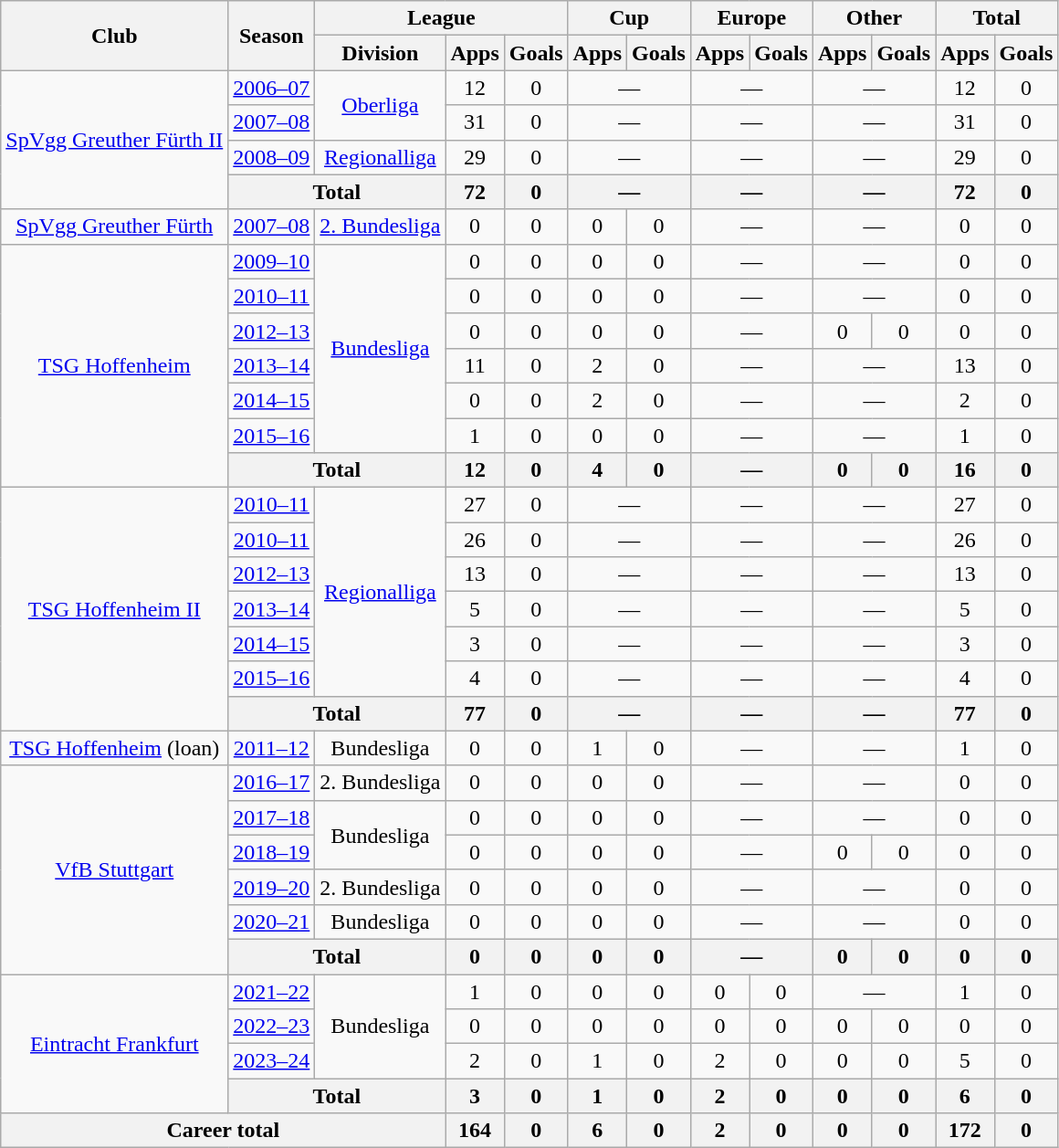<table class="wikitable" style="text-align:center">
<tr>
<th rowspan="2">Club</th>
<th rowspan="2">Season</th>
<th colspan="3">League</th>
<th colspan="2">Cup</th>
<th colspan="2">Europe</th>
<th colspan="2">Other</th>
<th colspan="2">Total</th>
</tr>
<tr>
<th>Division</th>
<th>Apps</th>
<th>Goals</th>
<th>Apps</th>
<th>Goals</th>
<th>Apps</th>
<th>Goals</th>
<th>Apps</th>
<th>Goals</th>
<th>Apps</th>
<th>Goals</th>
</tr>
<tr>
<td rowspan="4"><a href='#'>SpVgg Greuther Fürth II</a></td>
<td><a href='#'>2006–07</a></td>
<td rowspan="2"><a href='#'>Oberliga</a></td>
<td>12</td>
<td>0</td>
<td colspan="2">—</td>
<td colspan="2">—</td>
<td colspan="2">—</td>
<td>12</td>
<td>0</td>
</tr>
<tr>
<td><a href='#'>2007–08</a></td>
<td>31</td>
<td>0</td>
<td colspan="2">—</td>
<td colspan="2">—</td>
<td colspan="2">—</td>
<td>31</td>
<td>0</td>
</tr>
<tr>
<td><a href='#'>2008–09</a></td>
<td><a href='#'>Regionalliga</a></td>
<td>29</td>
<td>0</td>
<td colspan="2">—</td>
<td colspan="2">—</td>
<td colspan="2">—</td>
<td>29</td>
<td>0</td>
</tr>
<tr>
<th colspan="2">Total</th>
<th>72</th>
<th>0</th>
<th colspan="2">—</th>
<th colspan="2">—</th>
<th colspan="2">—</th>
<th>72</th>
<th>0</th>
</tr>
<tr>
<td><a href='#'>SpVgg Greuther Fürth</a></td>
<td><a href='#'>2007–08</a></td>
<td><a href='#'>2. Bundesliga</a></td>
<td>0</td>
<td>0</td>
<td>0</td>
<td>0</td>
<td colspan="2">—</td>
<td colspan="2">—</td>
<td>0</td>
<td>0</td>
</tr>
<tr>
<td rowspan="7"><a href='#'>TSG Hoffenheim</a></td>
<td><a href='#'>2009–10</a></td>
<td rowspan="6"><a href='#'>Bundesliga</a></td>
<td>0</td>
<td>0</td>
<td>0</td>
<td>0</td>
<td colspan="2">—</td>
<td colspan="2">—</td>
<td>0</td>
<td>0</td>
</tr>
<tr>
<td><a href='#'>2010–11</a></td>
<td>0</td>
<td>0</td>
<td>0</td>
<td>0</td>
<td colspan="2">—</td>
<td colspan="2">—</td>
<td>0</td>
<td>0</td>
</tr>
<tr>
<td><a href='#'>2012–13</a></td>
<td>0</td>
<td>0</td>
<td>0</td>
<td>0</td>
<td colspan="2">—</td>
<td>0</td>
<td>0</td>
<td>0</td>
<td>0</td>
</tr>
<tr>
<td><a href='#'>2013–14</a></td>
<td>11</td>
<td>0</td>
<td>2</td>
<td>0</td>
<td colspan="2">—</td>
<td colspan="2">—</td>
<td>13</td>
<td>0</td>
</tr>
<tr>
<td><a href='#'>2014–15</a></td>
<td>0</td>
<td>0</td>
<td>2</td>
<td>0</td>
<td colspan="2">—</td>
<td colspan="2">—</td>
<td>2</td>
<td>0</td>
</tr>
<tr>
<td><a href='#'>2015–16</a></td>
<td>1</td>
<td>0</td>
<td>0</td>
<td>0</td>
<td colspan="2">—</td>
<td colspan="2">—</td>
<td>1</td>
<td>0</td>
</tr>
<tr>
<th colspan="2">Total</th>
<th>12</th>
<th>0</th>
<th>4</th>
<th>0</th>
<th colspan="2">—</th>
<th>0</th>
<th>0</th>
<th>16</th>
<th>0</th>
</tr>
<tr>
<td rowspan="7"><a href='#'>TSG Hoffenheim II</a></td>
<td><a href='#'>2010–11</a></td>
<td rowspan="6"><a href='#'>Regionalliga</a></td>
<td>27</td>
<td>0</td>
<td colspan="2">—</td>
<td colspan="2">—</td>
<td colspan="2">—</td>
<td>27</td>
<td>0</td>
</tr>
<tr>
<td><a href='#'>2010–11</a></td>
<td>26</td>
<td>0</td>
<td colspan="2">—</td>
<td colspan="2">—</td>
<td colspan="2">—</td>
<td>26</td>
<td>0</td>
</tr>
<tr>
<td><a href='#'>2012–13</a></td>
<td>13</td>
<td>0</td>
<td colspan="2">—</td>
<td colspan="2">—</td>
<td colspan="2">—</td>
<td>13</td>
<td>0</td>
</tr>
<tr>
<td><a href='#'>2013–14</a></td>
<td>5</td>
<td>0</td>
<td colspan="2">—</td>
<td colspan="2">—</td>
<td colspan="2">—</td>
<td>5</td>
<td>0</td>
</tr>
<tr>
<td><a href='#'>2014–15</a></td>
<td>3</td>
<td>0</td>
<td colspan="2">—</td>
<td colspan="2">—</td>
<td colspan="2">—</td>
<td>3</td>
<td>0</td>
</tr>
<tr>
<td><a href='#'>2015–16</a></td>
<td>4</td>
<td>0</td>
<td colspan="2">—</td>
<td colspan="2">—</td>
<td colspan="2">—</td>
<td>4</td>
<td>0</td>
</tr>
<tr>
<th colspan="2">Total</th>
<th>77</th>
<th>0</th>
<th colspan="2">—</th>
<th colspan="2">—</th>
<th colspan="2">—</th>
<th>77</th>
<th>0</th>
</tr>
<tr>
<td><a href='#'>TSG Hoffenheim</a> (loan)</td>
<td><a href='#'>2011–12</a></td>
<td>Bundesliga</td>
<td>0</td>
<td>0</td>
<td>1</td>
<td>0</td>
<td colspan="2">—</td>
<td colspan="2">—</td>
<td>1</td>
<td>0</td>
</tr>
<tr>
<td rowspan="6"><a href='#'>VfB Stuttgart</a></td>
<td><a href='#'>2016–17</a></td>
<td>2. Bundesliga</td>
<td>0</td>
<td>0</td>
<td>0</td>
<td>0</td>
<td colspan="2">—</td>
<td colspan="2">—</td>
<td>0</td>
<td>0</td>
</tr>
<tr>
<td><a href='#'>2017–18</a></td>
<td rowspan="2">Bundesliga</td>
<td>0</td>
<td>0</td>
<td>0</td>
<td>0</td>
<td colspan="2">—</td>
<td colspan="2">—</td>
<td>0</td>
<td>0</td>
</tr>
<tr>
<td><a href='#'>2018–19</a></td>
<td>0</td>
<td>0</td>
<td>0</td>
<td>0</td>
<td colspan="2">—</td>
<td>0</td>
<td>0</td>
<td>0</td>
<td>0</td>
</tr>
<tr>
<td><a href='#'>2019–20</a></td>
<td>2. Bundesliga</td>
<td>0</td>
<td>0</td>
<td>0</td>
<td>0</td>
<td colspan="2">—</td>
<td colspan="2">—</td>
<td>0</td>
<td>0</td>
</tr>
<tr>
<td><a href='#'>2020–21</a></td>
<td>Bundesliga</td>
<td>0</td>
<td>0</td>
<td>0</td>
<td>0</td>
<td colspan="2">—</td>
<td colspan="2">—</td>
<td>0</td>
<td>0</td>
</tr>
<tr>
<th colspan="2">Total</th>
<th>0</th>
<th>0</th>
<th>0</th>
<th>0</th>
<th colspan="2">—</th>
<th>0</th>
<th>0</th>
<th>0</th>
<th>0</th>
</tr>
<tr>
<td rowspan="4"><a href='#'>Eintracht Frankfurt</a></td>
<td><a href='#'>2021–22</a></td>
<td rowspan="3">Bundesliga</td>
<td>1</td>
<td>0</td>
<td>0</td>
<td>0</td>
<td>0</td>
<td>0</td>
<td colspan="2">—</td>
<td>1</td>
<td>0</td>
</tr>
<tr>
<td><a href='#'>2022–23</a></td>
<td>0</td>
<td>0</td>
<td>0</td>
<td>0</td>
<td>0</td>
<td>0</td>
<td>0</td>
<td>0</td>
<td>0</td>
<td>0</td>
</tr>
<tr>
<td><a href='#'>2023–24</a></td>
<td>2</td>
<td>0</td>
<td>1</td>
<td>0</td>
<td>2</td>
<td>0</td>
<td>0</td>
<td>0</td>
<td>5</td>
<td>0</td>
</tr>
<tr>
<th colspan="2">Total</th>
<th>3</th>
<th>0</th>
<th>1</th>
<th>0</th>
<th>2</th>
<th>0</th>
<th>0</th>
<th>0</th>
<th>6</th>
<th>0</th>
</tr>
<tr>
<th colspan="3">Career total</th>
<th>164</th>
<th>0</th>
<th>6</th>
<th>0</th>
<th>2</th>
<th>0</th>
<th>0</th>
<th>0</th>
<th>172</th>
<th>0</th>
</tr>
</table>
